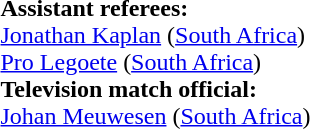<table width=100% style="font-size: 100%">
<tr>
<td><br><strong>Assistant referees:</strong>
<br><a href='#'>Jonathan Kaplan</a> (<a href='#'>South Africa</a>)
<br><a href='#'>Pro Legoete</a> (<a href='#'>South Africa</a>)
<br><strong>Television match official:</strong>
<br><a href='#'>Johan Meuwesen</a> (<a href='#'>South Africa</a>)</td>
</tr>
</table>
